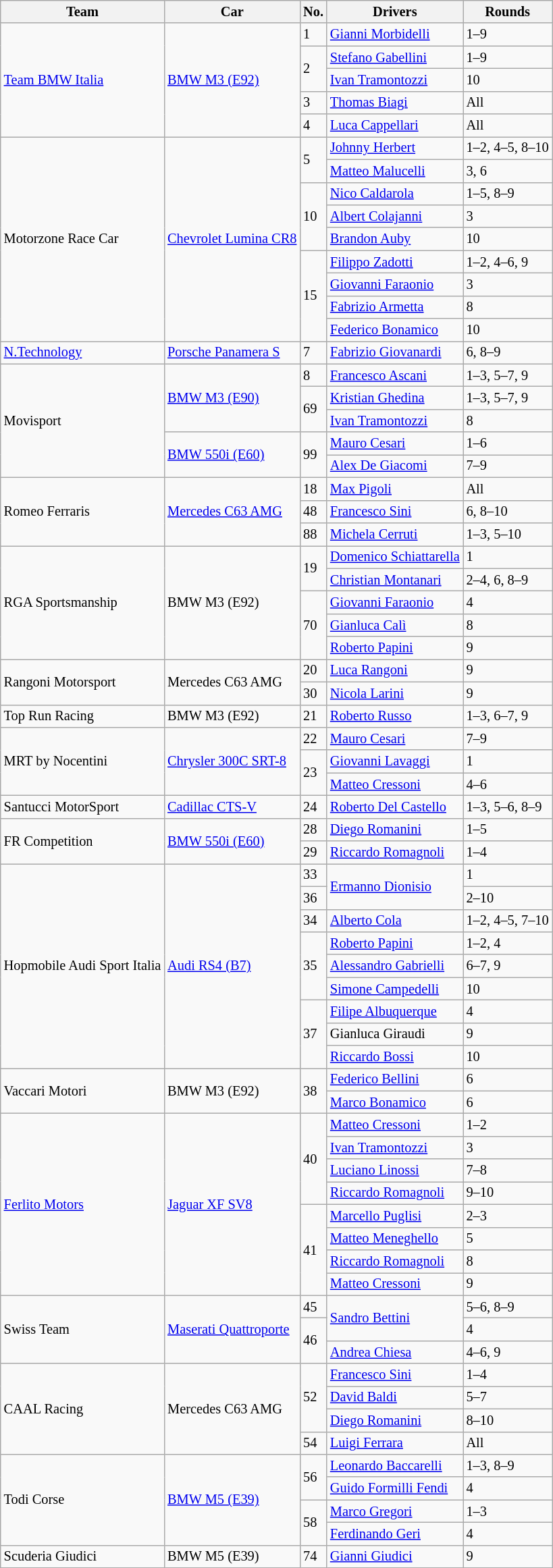<table class="wikitable" style="font-size: 85%">
<tr>
<th>Team</th>
<th>Car</th>
<th>No.</th>
<th>Drivers</th>
<th>Rounds</th>
</tr>
<tr>
<td rowspan=5> <a href='#'>Team BMW Italia</a></td>
<td rowspan=5><a href='#'>BMW M3 (E92)</a></td>
<td>1</td>
<td> <a href='#'>Gianni Morbidelli</a></td>
<td>1–9</td>
</tr>
<tr>
<td rowspan=2>2</td>
<td> <a href='#'>Stefano Gabellini</a></td>
<td>1–9</td>
</tr>
<tr>
<td> <a href='#'>Ivan Tramontozzi</a></td>
<td>10</td>
</tr>
<tr>
<td>3</td>
<td> <a href='#'>Thomas Biagi</a></td>
<td>All</td>
</tr>
<tr>
<td>4</td>
<td> <a href='#'>Luca Cappellari</a></td>
<td>All</td>
</tr>
<tr>
<td rowspan=9> Motorzone Race Car</td>
<td rowspan=9><a href='#'>Chevrolet Lumina CR8</a></td>
<td rowspan=2>5</td>
<td> <a href='#'>Johnny Herbert</a></td>
<td>1–2, 4–5, 8–10</td>
</tr>
<tr>
<td> <a href='#'>Matteo Malucelli</a></td>
<td>3, 6</td>
</tr>
<tr>
<td rowspan=3>10</td>
<td> <a href='#'>Nico Caldarola</a></td>
<td>1–5, 8–9</td>
</tr>
<tr>
<td> <a href='#'>Albert Colajanni</a></td>
<td>3</td>
</tr>
<tr>
<td> <a href='#'>Brandon Auby</a></td>
<td>10</td>
</tr>
<tr>
<td rowspan=4>15</td>
<td> <a href='#'>Filippo Zadotti</a></td>
<td>1–2, 4–6, 9</td>
</tr>
<tr>
<td> <a href='#'>Giovanni Faraonio</a></td>
<td>3</td>
</tr>
<tr>
<td> <a href='#'>Fabrizio Armetta</a></td>
<td>8</td>
</tr>
<tr>
<td> <a href='#'>Federico Bonamico</a></td>
<td>10</td>
</tr>
<tr>
<td> <a href='#'>N.Technology</a></td>
<td><a href='#'>Porsche Panamera S</a></td>
<td>7</td>
<td> <a href='#'>Fabrizio Giovanardi</a></td>
<td>6, 8–9</td>
</tr>
<tr>
<td rowspan=5> Movisport</td>
<td rowspan=3><a href='#'>BMW M3 (E90)</a></td>
<td>8</td>
<td> <a href='#'>Francesco Ascani</a></td>
<td>1–3, 5–7, 9</td>
</tr>
<tr>
<td rowspan=2>69</td>
<td> <a href='#'>Kristian Ghedina</a></td>
<td>1–3, 5–7, 9</td>
</tr>
<tr>
<td> <a href='#'>Ivan Tramontozzi</a></td>
<td>8</td>
</tr>
<tr>
<td rowspan=2><a href='#'>BMW 550i (E60)</a></td>
<td rowspan=2>99</td>
<td> <a href='#'>Mauro Cesari</a></td>
<td>1–6</td>
</tr>
<tr>
<td> <a href='#'>Alex De Giacomi</a></td>
<td>7–9</td>
</tr>
<tr>
<td rowspan=3> Romeo Ferraris</td>
<td rowspan=3><a href='#'>Mercedes C63 AMG</a></td>
<td>18</td>
<td> <a href='#'>Max Pigoli</a></td>
<td>All</td>
</tr>
<tr>
<td>48</td>
<td> <a href='#'>Francesco Sini</a></td>
<td>6, 8–10</td>
</tr>
<tr>
<td>88</td>
<td> <a href='#'>Michela Cerruti</a></td>
<td>1–3, 5–10</td>
</tr>
<tr>
<td rowspan=5> RGA Sportsmanship</td>
<td rowspan=5>BMW M3 (E92)</td>
<td rowspan=2>19</td>
<td> <a href='#'>Domenico Schiattarella</a></td>
<td>1</td>
</tr>
<tr>
<td> <a href='#'>Christian Montanari</a></td>
<td>2–4, 6, 8–9</td>
</tr>
<tr>
<td rowspan=3>70</td>
<td> <a href='#'>Giovanni Faraonio</a></td>
<td>4</td>
</tr>
<tr>
<td> <a href='#'>Gianluca Calì</a></td>
<td>8</td>
</tr>
<tr>
<td> <a href='#'>Roberto Papini</a></td>
<td>9</td>
</tr>
<tr>
<td rowspan=2> Rangoni Motorsport</td>
<td rowspan=2>Mercedes C63 AMG</td>
<td>20</td>
<td> <a href='#'>Luca Rangoni</a></td>
<td>9</td>
</tr>
<tr>
<td>30</td>
<td> <a href='#'>Nicola Larini</a></td>
<td>9</td>
</tr>
<tr>
<td> Top Run Racing</td>
<td>BMW M3 (E92)</td>
<td>21</td>
<td> <a href='#'>Roberto Russo</a></td>
<td>1–3, 6–7, 9</td>
</tr>
<tr>
<td rowspan=3> MRT by Nocentini</td>
<td rowspan=3><a href='#'>Chrysler 300C SRT-8</a></td>
<td>22</td>
<td> <a href='#'>Mauro Cesari</a></td>
<td>7–9</td>
</tr>
<tr>
<td rowspan=2>23</td>
<td> <a href='#'>Giovanni Lavaggi</a></td>
<td>1</td>
</tr>
<tr>
<td> <a href='#'>Matteo Cressoni</a></td>
<td>4–6</td>
</tr>
<tr>
<td> Santucci MotorSport</td>
<td><a href='#'>Cadillac CTS-V</a></td>
<td>24</td>
<td> <a href='#'>Roberto Del Castello</a></td>
<td>1–3, 5–6, 8–9</td>
</tr>
<tr>
<td rowspan=2> FR Competition</td>
<td rowspan=2><a href='#'>BMW 550i (E60)</a></td>
<td>28</td>
<td> <a href='#'>Diego Romanini</a></td>
<td>1–5</td>
</tr>
<tr>
<td>29</td>
<td> <a href='#'>Riccardo Romagnoli</a></td>
<td>1–4</td>
</tr>
<tr>
<td rowspan=9> Hopmobile Audi Sport Italia</td>
<td rowspan=9><a href='#'>Audi RS4 (B7)</a></td>
<td>33</td>
<td rowspan=2> <a href='#'>Ermanno Dionisio</a></td>
<td>1</td>
</tr>
<tr>
<td>36</td>
<td>2–10</td>
</tr>
<tr>
<td>34</td>
<td> <a href='#'>Alberto Cola</a></td>
<td>1–2, 4–5, 7–10</td>
</tr>
<tr>
<td rowspan=3>35</td>
<td> <a href='#'>Roberto Papini</a></td>
<td>1–2, 4</td>
</tr>
<tr>
<td> <a href='#'>Alessandro Gabrielli</a></td>
<td>6–7, 9</td>
</tr>
<tr>
<td> <a href='#'>Simone Campedelli</a></td>
<td>10</td>
</tr>
<tr>
<td rowspan=3>37</td>
<td> <a href='#'>Filipe Albuquerque</a></td>
<td>4</td>
</tr>
<tr>
<td> Gianluca Giraudi</td>
<td>9</td>
</tr>
<tr>
<td> <a href='#'>Riccardo Bossi</a></td>
<td>10</td>
</tr>
<tr>
<td rowspan=2> Vaccari Motori</td>
<td rowspan=2>BMW M3 (E92)</td>
<td rowspan=2>38</td>
<td> <a href='#'>Federico Bellini</a></td>
<td>6</td>
</tr>
<tr>
<td> <a href='#'>Marco Bonamico</a></td>
<td>6</td>
</tr>
<tr>
<td rowspan=8> <a href='#'>Ferlito Motors</a></td>
<td rowspan=8><a href='#'>Jaguar XF SV8</a></td>
<td rowspan=4>40</td>
<td> <a href='#'>Matteo Cressoni</a></td>
<td>1–2</td>
</tr>
<tr>
<td> <a href='#'>Ivan Tramontozzi</a></td>
<td>3</td>
</tr>
<tr>
<td> <a href='#'>Luciano Linossi</a></td>
<td>7–8</td>
</tr>
<tr>
<td> <a href='#'>Riccardo Romagnoli</a></td>
<td>9–10</td>
</tr>
<tr>
<td rowspan=4>41</td>
<td> <a href='#'>Marcello Puglisi</a></td>
<td>2–3</td>
</tr>
<tr>
<td> <a href='#'>Matteo Meneghello</a></td>
<td>5</td>
</tr>
<tr>
<td> <a href='#'>Riccardo Romagnoli</a></td>
<td>8</td>
</tr>
<tr>
<td> <a href='#'>Matteo Cressoni</a></td>
<td>9</td>
</tr>
<tr>
<td rowspan=3> Swiss Team</td>
<td rowspan=3><a href='#'>Maserati Quattroporte</a></td>
<td>45</td>
<td rowspan=2> <a href='#'>Sandro Bettini</a></td>
<td>5–6, 8–9</td>
</tr>
<tr>
<td rowspan=2>46</td>
<td>4</td>
</tr>
<tr>
<td> <a href='#'>Andrea Chiesa</a></td>
<td>4–6, 9</td>
</tr>
<tr>
<td rowspan=4> CAAL Racing</td>
<td rowspan=4>Mercedes C63 AMG</td>
<td rowspan=3>52</td>
<td> <a href='#'>Francesco Sini</a></td>
<td>1–4</td>
</tr>
<tr>
<td> <a href='#'>David Baldi</a></td>
<td>5–7</td>
</tr>
<tr>
<td> <a href='#'>Diego Romanini</a></td>
<td>8–10</td>
</tr>
<tr>
<td>54</td>
<td> <a href='#'>Luigi Ferrara</a></td>
<td>All</td>
</tr>
<tr>
<td rowspan=4> Todi Corse</td>
<td rowspan=4><a href='#'>BMW M5 (E39)</a></td>
<td rowspan=2>56</td>
<td> <a href='#'>Leonardo Baccarelli</a></td>
<td>1–3, 8–9</td>
</tr>
<tr>
<td> <a href='#'>Guido Formilli Fendi</a></td>
<td>4</td>
</tr>
<tr>
<td rowspan=2>58</td>
<td> <a href='#'>Marco Gregori</a></td>
<td>1–3</td>
</tr>
<tr>
<td> <a href='#'>Ferdinando Geri</a></td>
<td>4</td>
</tr>
<tr>
<td> Scuderia Giudici</td>
<td>BMW M5 (E39)</td>
<td>74</td>
<td> <a href='#'>Gianni Giudici</a></td>
<td>9<br></td>
</tr>
</table>
